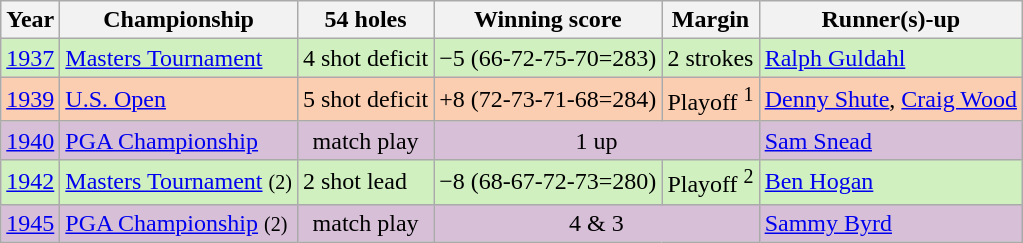<table class="sortable wikitable">
<tr>
<th>Year</th>
<th>Championship</th>
<th>54 holes</th>
<th>Winning score</th>
<th>Margin</th>
<th>Runner(s)-up</th>
</tr>
<tr style="background:#D0F0C0;">
<td align=center><a href='#'>1937</a></td>
<td><a href='#'>Masters Tournament</a></td>
<td>4 shot deficit</td>
<td>−5 (66-72-75-70=283)</td>
<td>2 strokes</td>
<td> <a href='#'>Ralph Guldahl</a></td>
</tr>
<tr style="background:#FBCEB1;">
<td align=center><a href='#'>1939</a></td>
<td><a href='#'>U.S. Open</a></td>
<td>5 shot deficit</td>
<td>+8 (72-73-71-68=284)</td>
<td>Playoff <sup>1</sup></td>
<td> <a href='#'>Denny Shute</a>,  <a href='#'>Craig Wood</a></td>
</tr>
<tr style="background:#D8BFD8;">
<td align=center><a href='#'>1940</a></td>
<td><a href='#'>PGA Championship</a></td>
<td align=center>match play</td>
<td align=center colspan=2>1 up</td>
<td> <a href='#'>Sam Snead</a></td>
</tr>
<tr style="background:#D0F0C0;">
<td align=center><a href='#'>1942</a></td>
<td><a href='#'>Masters Tournament</a> <small>(2)</small></td>
<td>2 shot lead</td>
<td>−8 (68-67-72-73=280)</td>
<td>Playoff <sup>2</sup></td>
<td> <a href='#'>Ben Hogan</a></td>
</tr>
<tr style="background:#D8BFD8;">
<td align=center><a href='#'>1945</a></td>
<td><a href='#'>PGA Championship</a> <small>(2)</small></td>
<td align=center>match play</td>
<td align=center colspan=2>4 & 3</td>
<td> <a href='#'>Sammy Byrd</a></td>
</tr>
</table>
